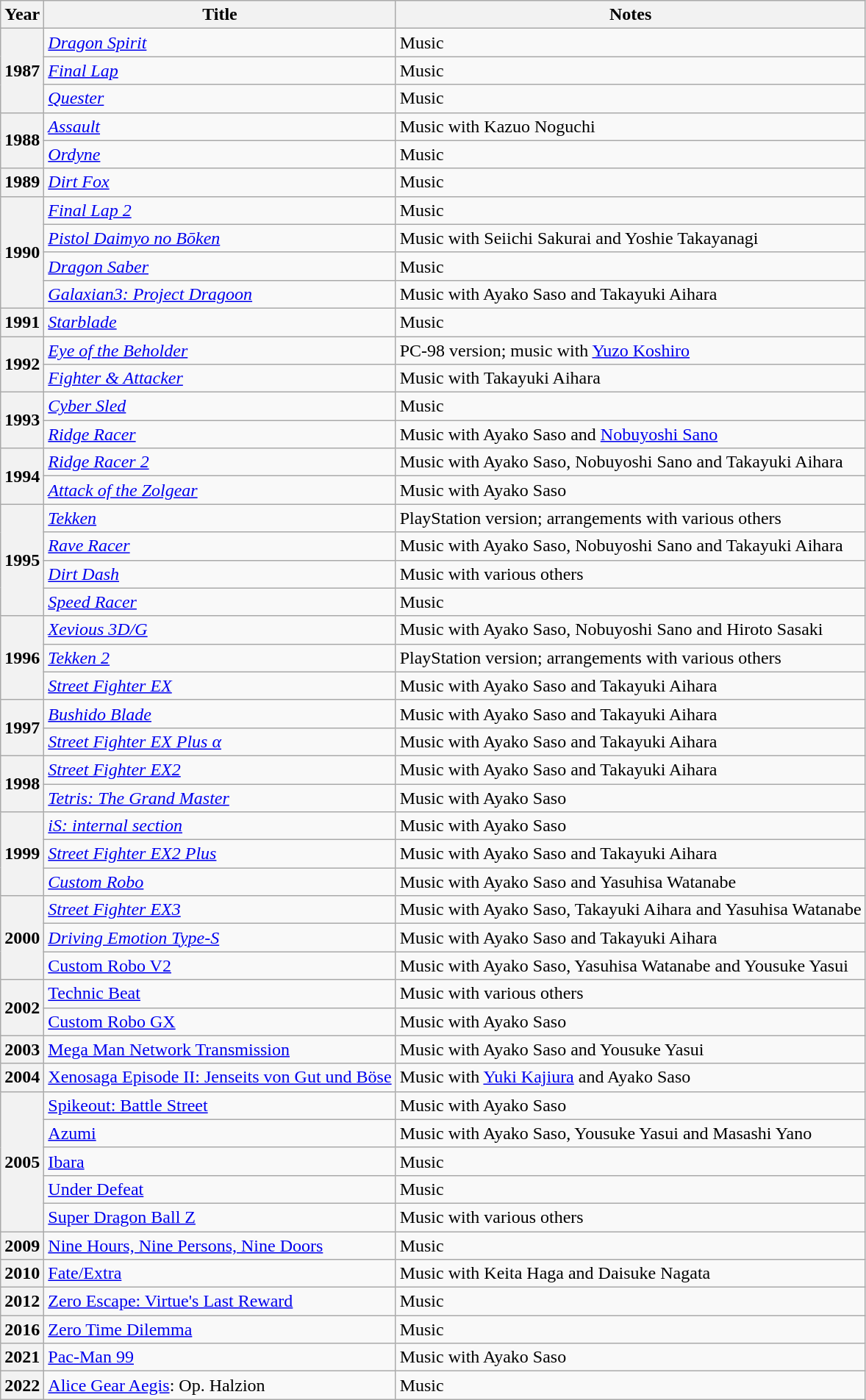<table class="wikitable sortable">
<tr>
<th>Year</th>
<th>Title</th>
<th class="unsortable">Notes</th>
</tr>
<tr>
<th rowspan="3">1987</th>
<td><em><a href='#'>Dragon Spirit</a></em></td>
<td>Music</td>
</tr>
<tr>
<td><em><a href='#'>Final Lap</a></em></td>
<td>Music</td>
</tr>
<tr>
<td><em><a href='#'>Quester</a></em></td>
<td>Music</td>
</tr>
<tr>
<th rowspan="2">1988</th>
<td><em><a href='#'>Assault</a></em></td>
<td>Music with Kazuo Noguchi</td>
</tr>
<tr>
<td><em><a href='#'>Ordyne</a></em></td>
<td>Music</td>
</tr>
<tr>
<th rowspan="1">1989</th>
<td><em><a href='#'>Dirt Fox</a></em></td>
<td>Music</td>
</tr>
<tr>
<th rowspan="4">1990</th>
<td><em><a href='#'>Final Lap 2</a></em></td>
<td>Music</td>
</tr>
<tr>
<td><em><a href='#'>Pistol Daimyo no Bōken</a></em></td>
<td>Music with Seiichi Sakurai and Yoshie Takayanagi</td>
</tr>
<tr>
<td><em><a href='#'>Dragon Saber</a></em></td>
<td>Music</td>
</tr>
<tr>
<td><em><a href='#'>Galaxian3: Project Dragoon</a></em></td>
<td>Music with Ayako Saso and Takayuki Aihara</td>
</tr>
<tr>
<th rowspan="1">1991</th>
<td><em><a href='#'>Starblade</a></em></td>
<td>Music</td>
</tr>
<tr>
<th rowspan="2">1992</th>
<td><em><a href='#'>Eye of the Beholder</a></em></td>
<td>PC-98 version; music with <a href='#'>Yuzo Koshiro</a></td>
</tr>
<tr>
<td><em><a href='#'>Fighter & Attacker</a></em></td>
<td>Music with Takayuki Aihara</td>
</tr>
<tr>
<th rowspan="2">1993</th>
<td><em><a href='#'>Cyber Sled</a></em></td>
<td>Music</td>
</tr>
<tr>
<td><em><a href='#'>Ridge Racer</a></em></td>
<td>Music with Ayako Saso and <a href='#'>Nobuyoshi Sano</a></td>
</tr>
<tr>
<th rowspan="2">1994</th>
<td><em><a href='#'>Ridge Racer 2</a></em></td>
<td>Music with Ayako Saso, Nobuyoshi Sano and Takayuki Aihara</td>
</tr>
<tr>
<td><em><a href='#'>Attack of the Zolgear</a></em></td>
<td>Music with Ayako Saso</td>
</tr>
<tr>
<th rowspan="4">1995</th>
<td><em><a href='#'>Tekken</a></em></td>
<td>PlayStation version; arrangements with various others</td>
</tr>
<tr>
<td><em><a href='#'>Rave Racer</a></em></td>
<td>Music with Ayako Saso, Nobuyoshi Sano and Takayuki Aihara</td>
</tr>
<tr>
<td><em><a href='#'>Dirt Dash</a></em></td>
<td>Music with various others</td>
</tr>
<tr>
<td><em><a href='#'>Speed Racer</a></em></td>
<td>Music</td>
</tr>
<tr>
<th rowspan="3">1996</th>
<td><em><a href='#'>Xevious 3D/G</a></em></td>
<td>Music with Ayako Saso, Nobuyoshi Sano and Hiroto Sasaki</td>
</tr>
<tr>
<td><em><a href='#'>Tekken 2</a></em></td>
<td>PlayStation version; arrangements with various others</td>
</tr>
<tr>
<td><em><a href='#'>Street Fighter EX</a></em></td>
<td>Music with Ayako Saso and Takayuki Aihara</td>
</tr>
<tr>
<th rowspan="2">1997</th>
<td><em><a href='#'>Bushido Blade</a></em></td>
<td>Music with Ayako Saso and Takayuki Aihara</td>
</tr>
<tr>
<td><em><a href='#'>Street Fighter EX Plus α</a></em></td>
<td>Music with Ayako Saso and Takayuki Aihara</td>
</tr>
<tr>
<th rowspan="2">1998</th>
<td><em><a href='#'>Street Fighter EX2</a></em></td>
<td>Music with Ayako Saso and Takayuki Aihara</td>
</tr>
<tr>
<td><em><a href='#'>Tetris: The Grand Master</a></em></td>
<td>Music with Ayako Saso</td>
</tr>
<tr>
<th rowspan="3">1999</th>
<td><em><a href='#'>iS: internal section</a></em></td>
<td>Music with Ayako Saso</td>
</tr>
<tr>
<td><em><a href='#'>Street Fighter EX2 Plus</a></em></td>
<td>Music with Ayako Saso and Takayuki Aihara</td>
</tr>
<tr>
<td><em><a href='#'>Custom Robo</a></em></td>
<td>Music with Ayako Saso and Yasuhisa Watanabe</td>
</tr>
<tr>
<th rowspan="3">2000</th>
<td><em><a href='#'>Street Fighter EX3</a></em></td>
<td>Music with Ayako Saso, Takayuki Aihara and Yasuhisa Watanabe</td>
</tr>
<tr>
<td><em><a href='#'>Driving Emotion Type-S</a></td>
<td>Music with Ayako Saso and Takayuki Aihara</td>
</tr>
<tr>
<td></em><a href='#'>Custom Robo V2</a><em></td>
<td>Music with Ayako Saso, Yasuhisa Watanabe and Yousuke Yasui</td>
</tr>
<tr>
<th rowspan="2">2002</th>
<td></em><a href='#'>Technic Beat</a><em></td>
<td>Music with various others</td>
</tr>
<tr>
<td></em><a href='#'>Custom Robo GX</a><em></td>
<td>Music with Ayako Saso</td>
</tr>
<tr>
<th rowspan="1">2003</th>
<td></em><a href='#'>Mega Man Network Transmission</a><em></td>
<td>Music with Ayako Saso and Yousuke Yasui</td>
</tr>
<tr>
<th rowspan="1">2004</th>
<td></em><a href='#'>Xenosaga Episode II: Jenseits von Gut und Böse</a><em></td>
<td>Music with <a href='#'>Yuki Kajiura</a> and Ayako Saso</td>
</tr>
<tr>
<th rowspan="5">2005</th>
<td></em><a href='#'>Spikeout: Battle Street</a><em></td>
<td>Music with Ayako Saso</td>
</tr>
<tr>
<td></em><a href='#'>Azumi</a><em></td>
<td>Music with Ayako Saso, Yousuke Yasui and Masashi Yano</td>
</tr>
<tr>
<td></em><a href='#'>Ibara</a><em></td>
<td>Music</td>
</tr>
<tr>
<td></em><a href='#'>Under Defeat</a><em></td>
<td>Music</td>
</tr>
<tr>
<td></em><a href='#'>Super Dragon Ball Z</a><em></td>
<td>Music with various others</td>
</tr>
<tr>
<th rowspan="1">2009</th>
<td></em><a href='#'>Nine Hours, Nine Persons, Nine Doors</a><em></td>
<td>Music</td>
</tr>
<tr>
<th rowspan="1">2010</th>
<td></em><a href='#'>Fate/Extra</a><em></td>
<td>Music with Keita Haga and Daisuke Nagata</td>
</tr>
<tr>
<th rowspan="1">2012</th>
<td></em><a href='#'>Zero Escape: Virtue's Last Reward</a><em></td>
<td>Music</td>
</tr>
<tr>
<th rowspan="1">2016</th>
<td></em><a href='#'>Zero Time Dilemma</a><em></td>
<td>Music</td>
</tr>
<tr>
<th rowspan="1">2021</th>
<td></em><a href='#'>Pac-Man 99</a><em></td>
<td>Music with Ayako Saso</td>
</tr>
<tr>
<th rowspan="1">2022</th>
<td></em><a href='#'>Alice Gear Aegis</a>: Op. Halzion<em></td>
<td>Music</td>
</tr>
</table>
